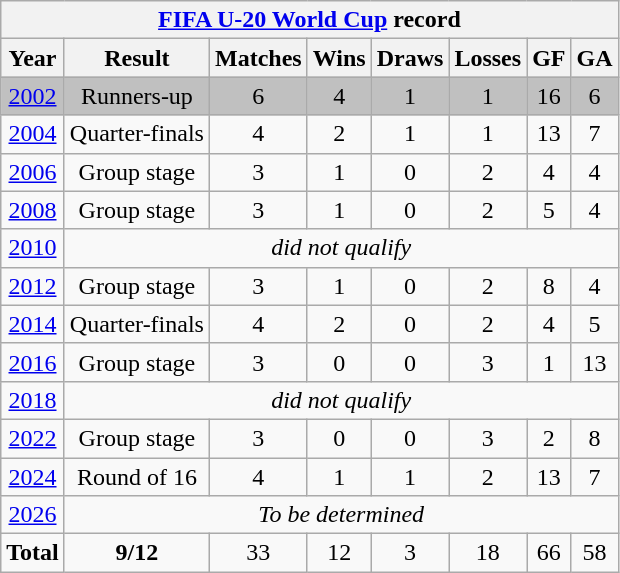<table class="wikitable" style="text-align: center;">
<tr>
<th colspan=8><a href='#'>FIFA U-20 World Cup</a> record</th>
</tr>
<tr>
<th>Year</th>
<th>Result</th>
<th>Matches</th>
<th>Wins</th>
<th>Draws</th>
<th>Losses</th>
<th>GF</th>
<th>GA</th>
</tr>
<tr bgcolor=silver>
<td> <a href='#'>2002</a></td>
<td>Runners-up</td>
<td>6</td>
<td>4</td>
<td>1</td>
<td>1</td>
<td>16</td>
<td>6</td>
</tr>
<tr>
<td> <a href='#'>2004</a></td>
<td>Quarter-finals</td>
<td>4</td>
<td>2</td>
<td>1</td>
<td>1</td>
<td>13</td>
<td>7</td>
</tr>
<tr>
<td> <a href='#'>2006</a></td>
<td>Group stage</td>
<td>3</td>
<td>1</td>
<td>0</td>
<td>2</td>
<td>4</td>
<td>4</td>
</tr>
<tr>
<td> <a href='#'>2008</a></td>
<td>Group stage</td>
<td>3</td>
<td>1</td>
<td>0</td>
<td>2</td>
<td>5</td>
<td>4</td>
</tr>
<tr>
<td> <a href='#'>2010</a></td>
<td colspan="8"><em>did not qualify</em></td>
</tr>
<tr>
<td> <a href='#'>2012</a></td>
<td>Group stage</td>
<td>3</td>
<td>1</td>
<td>0</td>
<td>2</td>
<td>8</td>
<td>4</td>
</tr>
<tr>
<td> <a href='#'>2014</a></td>
<td>Quarter-finals</td>
<td>4</td>
<td>2</td>
<td>0</td>
<td>2</td>
<td>4</td>
<td>5</td>
</tr>
<tr>
<td> <a href='#'>2016</a></td>
<td>Group stage</td>
<td>3</td>
<td>0</td>
<td>0</td>
<td>3</td>
<td>1</td>
<td>13</td>
</tr>
<tr>
<td> <a href='#'>2018</a></td>
<td colspan="8"><em>did not qualify</em></td>
</tr>
<tr>
<td> <a href='#'>2022</a></td>
<td>Group stage</td>
<td>3</td>
<td>0</td>
<td>0</td>
<td>3</td>
<td>2</td>
<td>8</td>
</tr>
<tr>
<td> <a href='#'>2024</a></td>
<td>Round of 16</td>
<td>4</td>
<td>1</td>
<td>1</td>
<td>2</td>
<td>13</td>
<td>7</td>
</tr>
<tr>
<td> <a href='#'>2026</a></td>
<td colspan="8"><em>To be determined</em></td>
</tr>
<tr>
<td><strong>Total</strong></td>
<td><strong>9/12</strong></td>
<td>33</td>
<td>12</td>
<td>3</td>
<td>18</td>
<td>66</td>
<td>58</td>
</tr>
</table>
